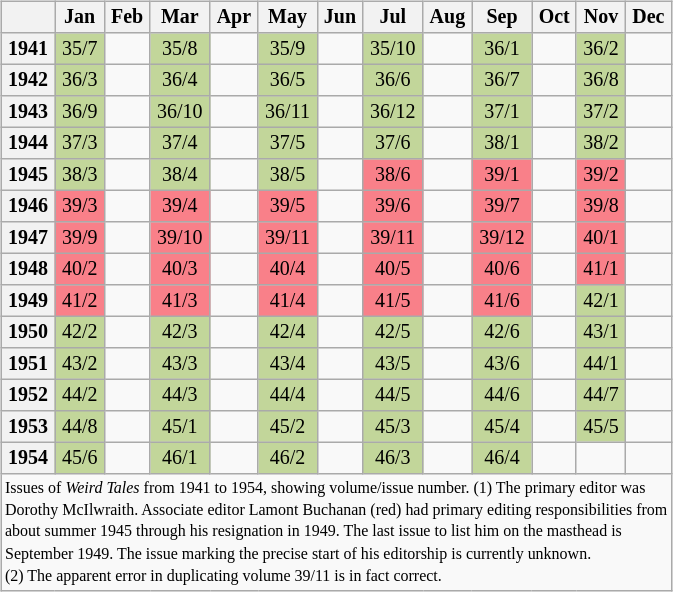<table class="wikitable" style="font-size: 10pt; line-height: 11pt; margin-left: 2em; text-align: center; float: right">
<tr>
<th></th>
<th>Jan</th>
<th>Feb</th>
<th>Mar</th>
<th>Apr</th>
<th>May</th>
<th>Jun</th>
<th>Jul</th>
<th>Aug</th>
<th>Sep</th>
<th>Oct</th>
<th>Nov</th>
<th>Dec</th>
</tr>
<tr>
<th>1941</th>
<td style="background:#c2d69a;">35/7</td>
<td></td>
<td style="background:#c2d69a;">35/8</td>
<td></td>
<td style="background:#c2d69a;">35/9</td>
<td></td>
<td style="background:#c2d69a;">35/10</td>
<td></td>
<td style="background:#c2d69a;">36/1</td>
<td></td>
<td style="background:#c2d69a;">36/2</td>
<td></td>
</tr>
<tr>
<th>1942</th>
<td style="background:#c2d69a;">36/3</td>
<td></td>
<td style="background:#c2d69a;">36/4</td>
<td></td>
<td style="background:#c2d69a;">36/5</td>
<td></td>
<td style="background:#c2d69a;">36/6</td>
<td></td>
<td style="background:#c2d69a;">36/7</td>
<td></td>
<td style="background:#c2d69a;">36/8</td>
<td></td>
</tr>
<tr>
<th>1943</th>
<td style="background:#c2d69a;">36/9</td>
<td></td>
<td style="background:#c2d69a;">36/10</td>
<td></td>
<td style="background:#c2d69a;">36/11</td>
<td></td>
<td style="background:#c2d69a;">36/12</td>
<td></td>
<td style="background:#c2d69a;">37/1</td>
<td></td>
<td style="background:#c2d69a;">37/2</td>
<td></td>
</tr>
<tr>
<th>1944</th>
<td style="background:#c2d69a;">37/3</td>
<td></td>
<td style="background:#c2d69a;">37/4</td>
<td></td>
<td style="background:#c2d69a;">37/5</td>
<td></td>
<td style="background:#c2d69a;">37/6</td>
<td></td>
<td style="background:#c2d69a;">38/1</td>
<td></td>
<td style="background:#c2d69a;">38/2</td>
<td></td>
</tr>
<tr>
<th>1945</th>
<td style="background:#c2d69a;">38/3</td>
<td></td>
<td style="background:#c2d69a;">38/4</td>
<td></td>
<td style="background:#c2d69a;">38/5</td>
<td></td>
<td style="background:#f98089;">38/6</td>
<td></td>
<td style="background:#f98089;">39/1</td>
<td></td>
<td style="background:#f98089;">39/2</td>
<td></td>
</tr>
<tr>
<th>1946</th>
<td style="background:#f98089;">39/3</td>
<td></td>
<td style="background:#f98089;">39/4</td>
<td></td>
<td style="background:#f98089;">39/5</td>
<td></td>
<td style="background:#f98089;">39/6</td>
<td></td>
<td style="background:#f98089;">39/7</td>
<td></td>
<td style="background:#f98089;">39/8</td>
<td></td>
</tr>
<tr>
<th>1947</th>
<td style="background:#f98089;">39/9</td>
<td></td>
<td style="background:#f98089;">39/10</td>
<td></td>
<td style="background:#f98089;">39/11</td>
<td></td>
<td style="background:#f98089;">39/11</td>
<td></td>
<td style="background:#f98089;">39/12</td>
<td></td>
<td style="background:#f98089;">40/1</td>
<td></td>
</tr>
<tr>
<th>1948</th>
<td style="background:#f98089;">40/2</td>
<td></td>
<td style="background:#f98089;">40/3</td>
<td></td>
<td style="background:#f98089;">40/4</td>
<td></td>
<td style="background:#f98089;">40/5</td>
<td></td>
<td style="background:#f98089;">40/6</td>
<td></td>
<td style="background:#f98089;">41/1</td>
<td></td>
</tr>
<tr>
<th>1949</th>
<td style="background:#f98089;">41/2</td>
<td></td>
<td style="background:#f98089;">41/3</td>
<td></td>
<td style="background:#f98089;">41/4</td>
<td></td>
<td style="background:#f98089;">41/5</td>
<td></td>
<td style="background:#f98089;">41/6</td>
<td></td>
<td style="background:#c2d69a;">42/1</td>
<td></td>
</tr>
<tr>
<th>1950</th>
<td style="background:#c2d69a;">42/2</td>
<td></td>
<td style="background:#c2d69a;">42/3</td>
<td></td>
<td style="background:#c2d69a;">42/4</td>
<td></td>
<td style="background:#c2d69a;">42/5</td>
<td></td>
<td style="background:#c2d69a;">42/6</td>
<td></td>
<td style="background:#c2d69a;">43/1</td>
<td></td>
</tr>
<tr>
<th>1951</th>
<td style="background:#c2d69a;">43/2</td>
<td></td>
<td style="background:#c2d69a;">43/3</td>
<td></td>
<td style="background:#c2d69a;">43/4</td>
<td></td>
<td style="background:#c2d69a;">43/5</td>
<td></td>
<td style="background:#c2d69a;">43/6</td>
<td></td>
<td style="background:#c2d69a;">44/1</td>
<td></td>
</tr>
<tr>
<th>1952</th>
<td style="background:#c2d69a;">44/2</td>
<td></td>
<td style="background:#c2d69a;">44/3</td>
<td></td>
<td style="background:#c2d69a;">44/4</td>
<td></td>
<td style="background:#c2d69a;">44/5</td>
<td></td>
<td style="background:#c2d69a;">44/6</td>
<td></td>
<td style="background:#c2d69a;">44/7</td>
<td></td>
</tr>
<tr>
<th>1953</th>
<td style="background:#c2d69a;">44/8</td>
<td></td>
<td style="background:#c2d69a;">45/1</td>
<td></td>
<td style="background:#c2d69a;">45/2</td>
<td></td>
<td style="background:#c2d69a;">45/3</td>
<td></td>
<td style="background:#c2d69a;">45/4</td>
<td></td>
<td style="background:#c2d69a;">45/5</td>
<td></td>
</tr>
<tr>
<th>1954</th>
<td style="background:#c2d69a;">45/6</td>
<td></td>
<td style="background:#c2d69a;">46/1</td>
<td></td>
<td style="background:#c2d69a;">46/2</td>
<td></td>
<td style="background:#c2d69a;">46/3</td>
<td></td>
<td style="background:#c2d69a;">46/4</td>
<td></td>
<td></td>
<td></td>
</tr>
<tr>
<td colspan="13" style="font-size: 8pt; text-align:left">Issues of <em>Weird Tales</em> from 1941 to 1954, showing volume/issue number.  (1) The primary editor was<br> Dorothy McIlwraith. Associate editor Lamont Buchanan (red) had primary editing responsibilities from<br> about summer 1945 through his resignation in 1949. The last issue to list him on the masthead is<br> September 1949. The issue marking the precise start of his editorship is currently unknown. <br>(2) The apparent error in duplicating volume 39/11 is in fact correct.</td>
</tr>
</table>
